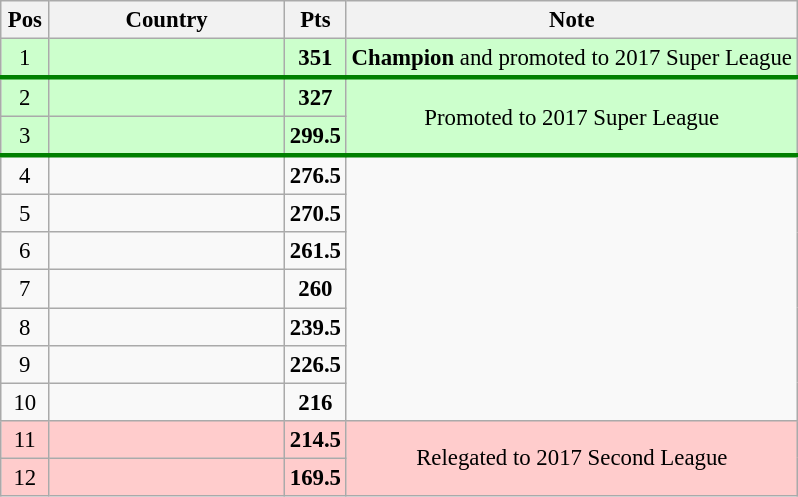<table class="wikitable" style="text-align: center; font-size:95%">
<tr>
<th width="25">Pos</th>
<th width="150">Country</th>
<th width="25">Pts</th>
<th>Note</th>
</tr>
<tr style="border-bottom:3px solid green;" bgcolor=ccffcc>
<td>1</td>
<td align="left"><strong></strong></td>
<td><strong>351</strong></td>
<td><strong>Champion</strong> and promoted to 2017 Super League</td>
</tr>
<tr bgcolor=ccffcc>
<td>2</td>
<td align="left"><strong></strong></td>
<td><strong>327</strong></td>
<td rowspan=2>Promoted to 2017 Super League</td>
</tr>
<tr style="border-bottom:3px solid green;" bgcolor=ccffcc>
<td>3</td>
<td align="left"><strong></strong></td>
<td><strong>299.5</strong></td>
</tr>
<tr>
<td>4</td>
<td align="left"><strong></strong></td>
<td><strong>276.5</strong></td>
<td rowspan=7></td>
</tr>
<tr>
<td>5</td>
<td align="left"><strong></strong></td>
<td><strong>270.5</strong></td>
</tr>
<tr>
<td>6</td>
<td align="left"><strong></strong></td>
<td><strong>261.5</strong></td>
</tr>
<tr>
<td>7</td>
<td align="left"><strong></strong></td>
<td><strong>260</strong></td>
</tr>
<tr>
<td>8</td>
<td align="left"><strong></strong></td>
<td><strong>239.5</strong></td>
</tr>
<tr>
<td>9</td>
<td align="left"><strong></strong></td>
<td><strong>226.5</strong></td>
</tr>
<tr>
<td>10</td>
<td align="left"><strong></strong></td>
<td><strong>216</strong></td>
</tr>
<tr bgcolor=ffcccc>
<td>11</td>
<td align="left"><strong></strong></td>
<td><strong>214.5</strong></td>
<td rowspan=2>Relegated to 2017 Second League</td>
</tr>
<tr bgcolor=ffcccc>
<td>12</td>
<td align="left"><strong></strong></td>
<td><strong>169.5</strong></td>
</tr>
</table>
